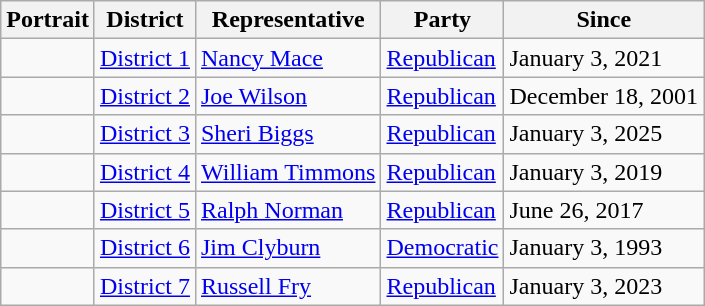<table class="wikitable">
<tr>
<th>Portrait</th>
<th>District</th>
<th>Representative</th>
<th>Party</th>
<th>Since</th>
</tr>
<tr>
<td></td>
<td><a href='#'>District 1</a></td>
<td><a href='#'>Nancy Mace</a></td>
<td><a href='#'>Republican</a></td>
<td>January 3, 2021</td>
</tr>
<tr>
<td></td>
<td><a href='#'>District 2</a></td>
<td><a href='#'>Joe Wilson</a></td>
<td><a href='#'>Republican</a></td>
<td>December 18, 2001</td>
</tr>
<tr>
<td></td>
<td><a href='#'>District 3</a></td>
<td><a href='#'>Sheri Biggs</a></td>
<td><a href='#'>Republican</a></td>
<td>January 3, 2025</td>
</tr>
<tr>
<td></td>
<td><a href='#'>District 4</a></td>
<td><a href='#'>William Timmons</a></td>
<td><a href='#'>Republican</a></td>
<td>January 3, 2019</td>
</tr>
<tr>
<td></td>
<td><a href='#'>District 5</a></td>
<td><a href='#'>Ralph Norman</a></td>
<td><a href='#'>Republican</a></td>
<td>June 26, 2017</td>
</tr>
<tr>
<td></td>
<td><a href='#'>District 6</a></td>
<td><a href='#'>Jim Clyburn</a></td>
<td><a href='#'>Democratic</a></td>
<td>January 3, 1993</td>
</tr>
<tr>
<td></td>
<td><a href='#'>District 7</a></td>
<td><a href='#'>Russell Fry</a></td>
<td><a href='#'>Republican</a></td>
<td>January 3, 2023</td>
</tr>
</table>
